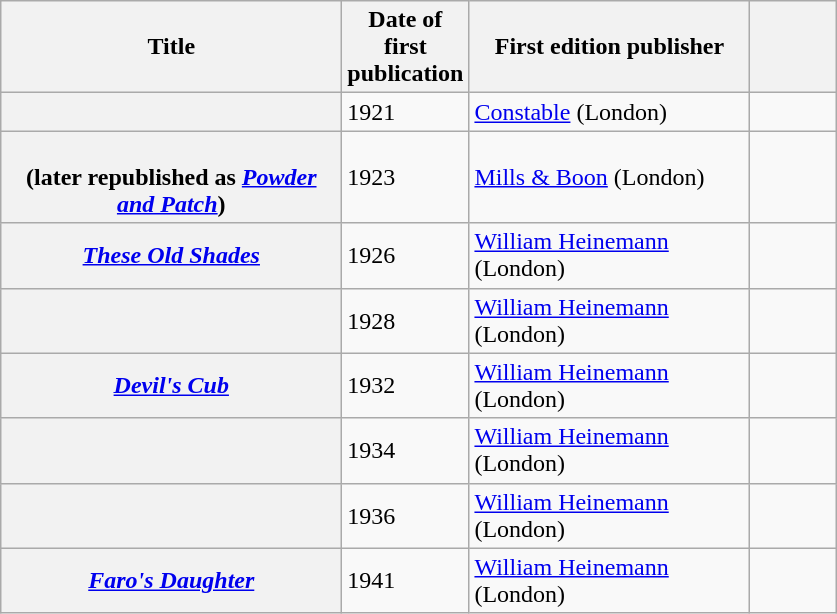<table class="wikitable plainrowheaders sortable" style="margin-right: 0;">
<tr>
<th width="220">Title</th>
<th width="60">Date of first<br>publication</th>
<th width="180">First edition publisher</th>
<th width="50" class="unsortable"></th>
</tr>
<tr>
<th scope="row"></th>
<td>1921</td>
<td><a href='#'>Constable</a> (London)</td>
<td></td>
</tr>
<tr>
<th scope="row"><br> (later republished as <em><a href='#'>Powder and Patch</a></em>)</th>
<td>1923</td>
<td><a href='#'>Mills & Boon</a> (London)</td>
<td></td>
</tr>
<tr>
<th scope="row"><em><a href='#'>These Old Shades</a></em></th>
<td>1926</td>
<td><a href='#'>William Heinemann</a> (London)</td>
<td></td>
</tr>
<tr>
<th scope="row"></th>
<td>1928</td>
<td><a href='#'>William Heinemann</a> (London)</td>
<td></td>
</tr>
<tr>
<th scope="row"><em><a href='#'>Devil's Cub</a></em></th>
<td>1932</td>
<td><a href='#'>William Heinemann</a> (London)</td>
<td></td>
</tr>
<tr>
<th scope="row"></th>
<td>1934</td>
<td><a href='#'>William Heinemann</a> (London)</td>
<td></td>
</tr>
<tr>
<th scope="row"></th>
<td>1936</td>
<td><a href='#'>William Heinemann</a> (London)</td>
<td></td>
</tr>
<tr>
<th scope="row"><em><a href='#'>Faro's Daughter</a></em></th>
<td>1941</td>
<td><a href='#'>William Heinemann</a> (London)</td>
<td></td>
</tr>
</table>
